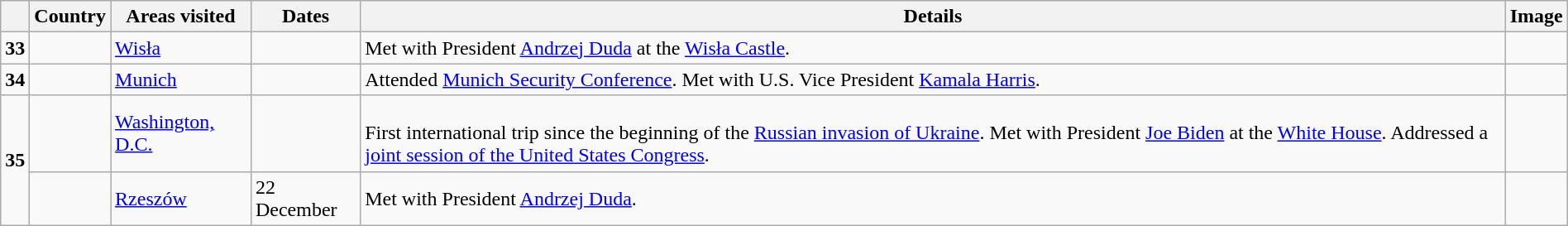<table class="wikitable sortable" style="margin: 1em auto 1em auto">
<tr>
<th></th>
<th>Country</th>
<th>Areas visited</th>
<th>Dates</th>
<th>Details</th>
<th class="unsortable">Image</th>
</tr>
<tr>
<td><strong>33</strong></td>
<td></td>
<td><a href='#'>Wisła</a></td>
<td></td>
<td>Met with President <a href='#'>Andrzej Duda</a> at the <a href='#'>Wisła Castle</a>.</td>
<td></td>
</tr>
<tr>
<td><strong>34</strong></td>
<td></td>
<td><a href='#'>Munich</a></td>
<td></td>
<td>Attended <a href='#'>Munich Security Conference</a>. Met with U.S. Vice President <a href='#'>Kamala Harris</a>.</td>
<td></td>
</tr>
<tr>
<td rowspan="2"><strong>35</strong></td>
<td></td>
<td><a href='#'>Washington, D.C.</a></td>
<td></td>
<td><br>First international trip since the beginning of the <a href='#'>Russian invasion of Ukraine</a>. Met with President <a href='#'>Joe Biden</a> at the <a href='#'>White House</a>. Addressed a <a href='#'>joint session of the United States Congress</a>.</td>
<td></td>
</tr>
<tr>
<td></td>
<td><a href='#'>Rzeszów</a></td>
<td>22 December</td>
<td>Met with President <a href='#'>Andrzej Duda</a>.</td>
<td></td>
</tr>
</table>
